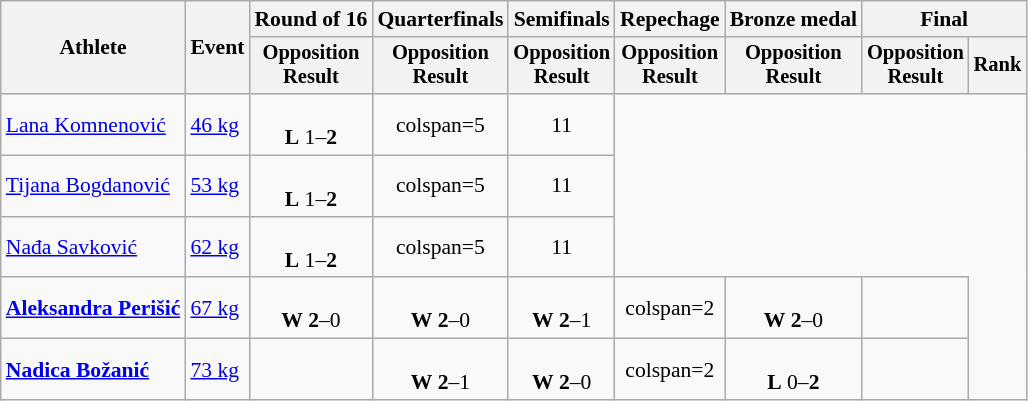<table class="wikitable" style="font-size:90%">
<tr>
<th rowspan="2">Athlete</th>
<th rowspan="2">Event</th>
<th>Round of 16</th>
<th>Quarterfinals</th>
<th>Semifinals</th>
<th>Repechage</th>
<th>Bronze medal</th>
<th colspan=2>Final</th>
</tr>
<tr style="font-size:95%">
<th>Opposition<br>Result</th>
<th>Opposition<br>Result</th>
<th>Opposition<br>Result</th>
<th>Opposition<br>Result</th>
<th>Opposition<br>Result</th>
<th>Opposition<br>Result</th>
<th>Rank</th>
</tr>
<tr align=center>
<td align=left><a href='#'>Lana Komnenović</a></td>
<td align=left><a href='#'>46 kg</a></td>
<td><br> <strong>L</strong> 1–<strong>2</strong></td>
<td>colspan=5 </td>
<td>11</td>
</tr>
<tr align=center>
<td align=left><a href='#'>Tijana Bogdanović</a></td>
<td align=left><a href='#'>53 kg</a></td>
<td><br> <strong>L</strong> 1–<strong>2</strong></td>
<td>colspan=5 </td>
<td>11</td>
</tr>
<tr align=center>
<td align=left><a href='#'>Nađa Savković</a></td>
<td align=left><a href='#'>62 kg</a></td>
<td><br> <strong>L</strong> 1–<strong>2</strong></td>
<td>colspan=5 </td>
<td>11</td>
</tr>
<tr align=center>
<td align=left><strong><a href='#'>Aleksandra Perišić</a></strong></td>
<td align=left><a href='#'>67 kg</a></td>
<td><br> <strong>W</strong> <strong>2</strong>–0</td>
<td><br> <strong>W</strong> <strong>2</strong>–0</td>
<td><br> <strong>W</strong> <strong>2</strong>–1</td>
<td>colspan=2 </td>
<td><br> <strong>W</strong> <strong>2</strong>–0</td>
<td></td>
</tr>
<tr align=center>
<td align=left><strong><a href='#'>Nadica Božanić</a></strong></td>
<td align=left><a href='#'>73 kg</a></td>
<td></td>
<td><br> <strong>W</strong> <strong>2</strong>–1</td>
<td><br> <strong>W</strong> <strong>2</strong>–0</td>
<td>colspan=2 </td>
<td><br> <strong>L</strong> 0–<strong>2</strong></td>
<td></td>
</tr>
</table>
